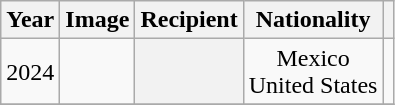<table class="wikitable plainrowheaders" style="text-align:center">
<tr>
<th scope=col>Year</th>
<th scope=col class=unsortable>Image</th>
<th scope=col>Recipient</th>
<th scope=col>Nationality</th>
<th scope=col class=unsortable></th>
</tr>
<tr>
<td>2024</td>
<td></td>
<th scope=row style="text-align:center;"></th>
<td>Mexico<br>United States</td>
<td></td>
</tr>
<tr>
</tr>
</table>
